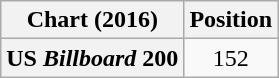<table class="wikitable plainrowheaders" style="text-align:center">
<tr>
<th scope="col">Chart (2016)</th>
<th scope="col">Position</th>
</tr>
<tr>
<th scope="row">US <em>Billboard</em> 200</th>
<td>152</td>
</tr>
</table>
